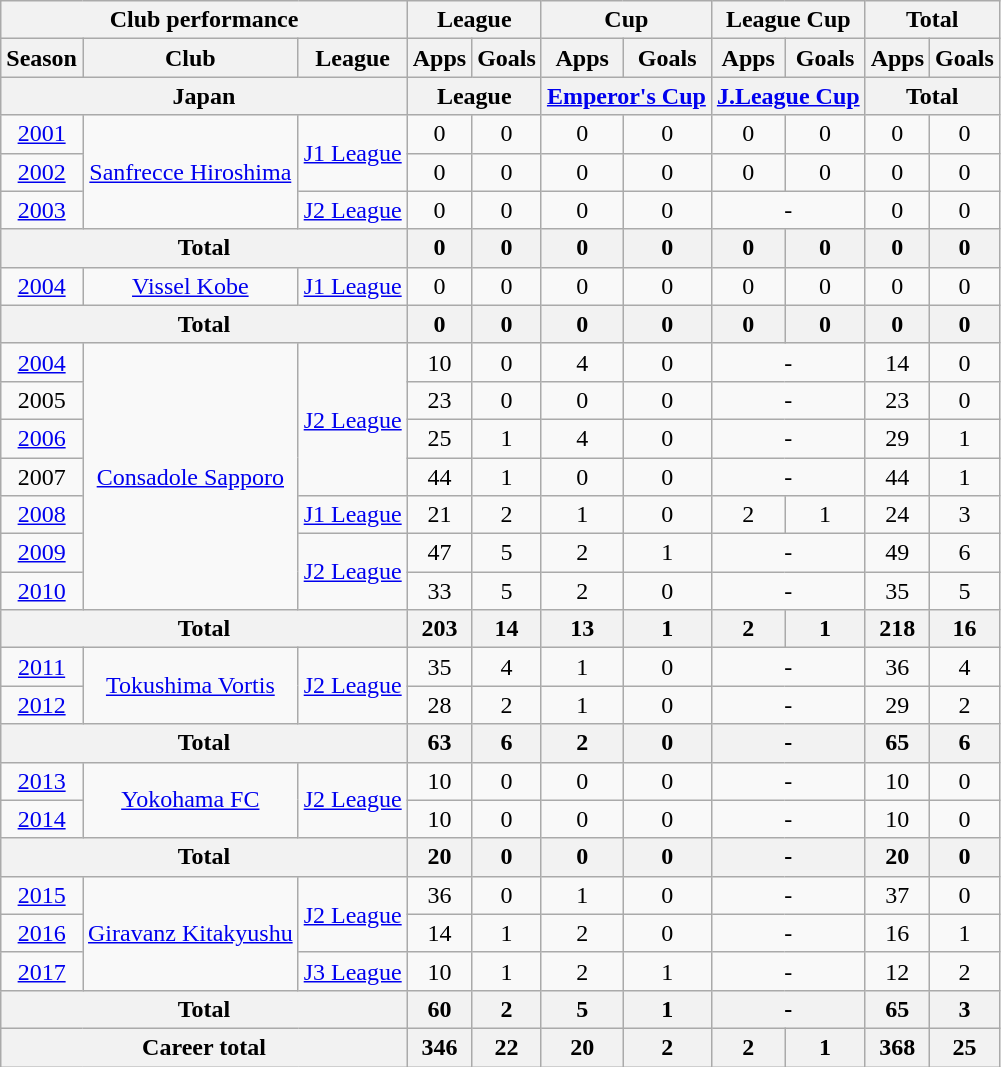<table class="wikitable" style="text-align:center">
<tr>
<th colspan=3>Club performance</th>
<th colspan=2>League</th>
<th colspan=2>Cup</th>
<th colspan=2>League Cup</th>
<th colspan=2>Total</th>
</tr>
<tr>
<th>Season</th>
<th>Club</th>
<th>League</th>
<th>Apps</th>
<th>Goals</th>
<th>Apps</th>
<th>Goals</th>
<th>Apps</th>
<th>Goals</th>
<th>Apps</th>
<th>Goals</th>
</tr>
<tr>
<th colspan=3>Japan</th>
<th colspan=2>League</th>
<th colspan=2><a href='#'>Emperor's Cup</a></th>
<th colspan=2><a href='#'>J.League Cup</a></th>
<th colspan=2>Total</th>
</tr>
<tr>
<td><a href='#'>2001</a></td>
<td rowspan="3"><a href='#'>Sanfrecce Hiroshima</a></td>
<td rowspan="2"><a href='#'>J1 League</a></td>
<td>0</td>
<td>0</td>
<td>0</td>
<td>0</td>
<td>0</td>
<td>0</td>
<td>0</td>
<td>0</td>
</tr>
<tr>
<td><a href='#'>2002</a></td>
<td>0</td>
<td>0</td>
<td>0</td>
<td>0</td>
<td>0</td>
<td>0</td>
<td>0</td>
<td>0</td>
</tr>
<tr>
<td><a href='#'>2003</a></td>
<td><a href='#'>J2 League</a></td>
<td>0</td>
<td>0</td>
<td>0</td>
<td>0</td>
<td colspan="2">-</td>
<td>0</td>
<td>0</td>
</tr>
<tr>
<th colspan="3">Total</th>
<th>0</th>
<th>0</th>
<th>0</th>
<th>0</th>
<th>0</th>
<th>0</th>
<th>0</th>
<th>0</th>
</tr>
<tr>
<td><a href='#'>2004</a></td>
<td><a href='#'>Vissel Kobe</a></td>
<td><a href='#'>J1 League</a></td>
<td>0</td>
<td>0</td>
<td>0</td>
<td>0</td>
<td>0</td>
<td>0</td>
<td>0</td>
<td>0</td>
</tr>
<tr>
<th colspan="3">Total</th>
<th>0</th>
<th>0</th>
<th>0</th>
<th>0</th>
<th>0</th>
<th>0</th>
<th>0</th>
<th>0</th>
</tr>
<tr>
<td><a href='#'>2004</a></td>
<td rowspan="7"><a href='#'>Consadole Sapporo</a></td>
<td rowspan="4"><a href='#'>J2 League</a></td>
<td>10</td>
<td>0</td>
<td>4</td>
<td>0</td>
<td colspan="2">-</td>
<td>14</td>
<td>0</td>
</tr>
<tr>
<td>2005</td>
<td>23</td>
<td>0</td>
<td>0</td>
<td>0</td>
<td colspan="2">-</td>
<td>23</td>
<td>0</td>
</tr>
<tr>
<td><a href='#'>2006</a></td>
<td>25</td>
<td>1</td>
<td>4</td>
<td>0</td>
<td colspan="2">-</td>
<td>29</td>
<td>1</td>
</tr>
<tr>
<td>2007</td>
<td>44</td>
<td>1</td>
<td>0</td>
<td>0</td>
<td colspan="2">-</td>
<td>44</td>
<td>1</td>
</tr>
<tr>
<td><a href='#'>2008</a></td>
<td><a href='#'>J1 League</a></td>
<td>21</td>
<td>2</td>
<td>1</td>
<td>0</td>
<td>2</td>
<td>1</td>
<td>24</td>
<td>3</td>
</tr>
<tr>
<td><a href='#'>2009</a></td>
<td rowspan="2"><a href='#'>J2 League</a></td>
<td>47</td>
<td>5</td>
<td>2</td>
<td>1</td>
<td colspan="2">-</td>
<td>49</td>
<td>6</td>
</tr>
<tr>
<td><a href='#'>2010</a></td>
<td>33</td>
<td>5</td>
<td>2</td>
<td>0</td>
<td colspan="2">-</td>
<td>35</td>
<td>5</td>
</tr>
<tr>
<th colspan="3">Total</th>
<th>203</th>
<th>14</th>
<th>13</th>
<th>1</th>
<th>2</th>
<th>1</th>
<th>218</th>
<th>16</th>
</tr>
<tr>
<td><a href='#'>2011</a></td>
<td rowspan="2"><a href='#'>Tokushima Vortis</a></td>
<td rowspan="2"><a href='#'>J2 League</a></td>
<td>35</td>
<td>4</td>
<td>1</td>
<td>0</td>
<td colspan="2">-</td>
<td>36</td>
<td>4</td>
</tr>
<tr>
<td><a href='#'>2012</a></td>
<td>28</td>
<td>2</td>
<td>1</td>
<td>0</td>
<td colspan="2">-</td>
<td>29</td>
<td>2</td>
</tr>
<tr>
<th colspan="3">Total</th>
<th>63</th>
<th>6</th>
<th>2</th>
<th>0</th>
<th colspan="2">-</th>
<th>65</th>
<th>6</th>
</tr>
<tr>
<td><a href='#'>2013</a></td>
<td rowspan="2"><a href='#'>Yokohama FC</a></td>
<td rowspan="2"><a href='#'>J2 League</a></td>
<td>10</td>
<td>0</td>
<td>0</td>
<td>0</td>
<td colspan="2">-</td>
<td>10</td>
<td>0</td>
</tr>
<tr>
<td><a href='#'>2014</a></td>
<td>10</td>
<td>0</td>
<td>0</td>
<td>0</td>
<td colspan="2">-</td>
<td>10</td>
<td>0</td>
</tr>
<tr>
<th colspan="3">Total</th>
<th>20</th>
<th>0</th>
<th>0</th>
<th>0</th>
<th colspan="2">-</th>
<th>20</th>
<th>0</th>
</tr>
<tr>
<td><a href='#'>2015</a></td>
<td rowspan="3"><a href='#'>Giravanz Kitakyushu</a></td>
<td rowspan="2"><a href='#'>J2 League</a></td>
<td>36</td>
<td>0</td>
<td>1</td>
<td>0</td>
<td colspan="2">-</td>
<td>37</td>
<td>0</td>
</tr>
<tr>
<td><a href='#'>2016</a></td>
<td>14</td>
<td>1</td>
<td>2</td>
<td>0</td>
<td colspan="2">-</td>
<td>16</td>
<td>1</td>
</tr>
<tr>
<td><a href='#'>2017</a></td>
<td><a href='#'>J3 League</a></td>
<td>10</td>
<td>1</td>
<td>2</td>
<td>1</td>
<td colspan="2">-</td>
<td>12</td>
<td>2</td>
</tr>
<tr>
<th colspan="3">Total</th>
<th>60</th>
<th>2</th>
<th>5</th>
<th>1</th>
<th colspan="2">-</th>
<th>65</th>
<th>3</th>
</tr>
<tr>
<th colspan=3>Career total</th>
<th>346</th>
<th>22</th>
<th>20</th>
<th>2</th>
<th>2</th>
<th>1</th>
<th>368</th>
<th>25</th>
</tr>
</table>
